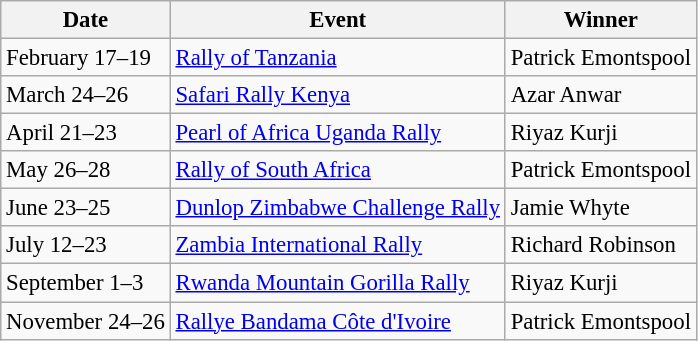<table class="wikitable" style="font-size: 95%">
<tr>
<th>Date</th>
<th>Event</th>
<th>Winner</th>
</tr>
<tr>
<td>February 17–19</td>
<td> <a href='#'>Rally of Tanzania</a></td>
<td> Patrick Emontspool</td>
</tr>
<tr>
<td>March 24–26</td>
<td> <a href='#'>Safari Rally Kenya</a></td>
<td> Azar Anwar</td>
</tr>
<tr>
<td>April 21–23</td>
<td> <a href='#'>Pearl of Africa Uganda Rally</a></td>
<td> Riyaz Kurji</td>
</tr>
<tr>
<td>May 26–28</td>
<td> <a href='#'>Rally of South Africa</a></td>
<td> Patrick Emontspool</td>
</tr>
<tr>
<td>June 23–25</td>
<td> <a href='#'>Dunlop Zimbabwe Challenge Rally</a></td>
<td> Jamie Whyte</td>
</tr>
<tr>
<td>July 12–23</td>
<td> <a href='#'>Zambia International Rally</a></td>
<td> Richard Robinson</td>
</tr>
<tr>
<td>September 1–3</td>
<td> <a href='#'>Rwanda Mountain Gorilla Rally</a></td>
<td> Riyaz Kurji</td>
</tr>
<tr>
<td>November 24–26</td>
<td> <a href='#'>Rallye Bandama Côte d'Ivoire</a></td>
<td> Patrick Emontspool</td>
</tr>
</table>
